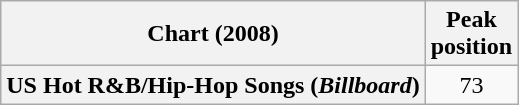<table class="wikitable plainrowheaders" style="text-align:center">
<tr>
<th scope="col">Chart (2008)</th>
<th scope="col">Peak<br>position</th>
</tr>
<tr>
<th scope="row">US Hot R&B/Hip-Hop Songs (<em>Billboard</em>)</th>
<td align="center">73</td>
</tr>
</table>
